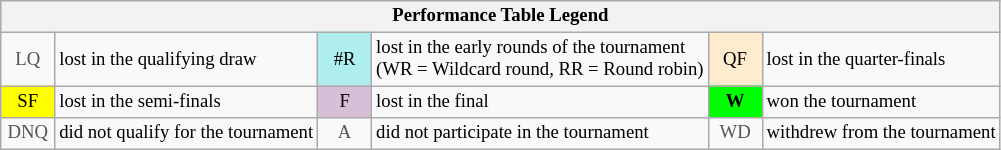<table class="wikitable" style="font-size:78%;">
<tr>
<th colspan="6">Performance Table Legend</th>
</tr>
<tr>
<td align="center" style="color:#555555;" width="30">LQ</td>
<td>lost in the qualifying draw</td>
<td align="center" style="background:#afeeee;">#R</td>
<td>lost in the early rounds of the tournament<br>(WR = Wildcard round, RR = Round robin)</td>
<td align="center" style="background:#ffebcd;">QF</td>
<td>lost in the quarter-finals</td>
</tr>
<tr>
<td align="center" style="background:yellow;">SF</td>
<td>lost in the semi-finals</td>
<td align="center" style="background:#D8BFD8;">F</td>
<td>lost in the final</td>
<td align="center" style="background:#00ff00;"><strong>W</strong></td>
<td>won the tournament</td>
</tr>
<tr>
<td align="center" style="color:#555555;" width="30">DNQ</td>
<td>did not qualify for the tournament</td>
<td align="center" style="color:#555555;" width="30">A</td>
<td>did not participate in the tournament</td>
<td align="center" style="color:#555555;" width="30">WD</td>
<td>withdrew from the tournament</td>
</tr>
</table>
